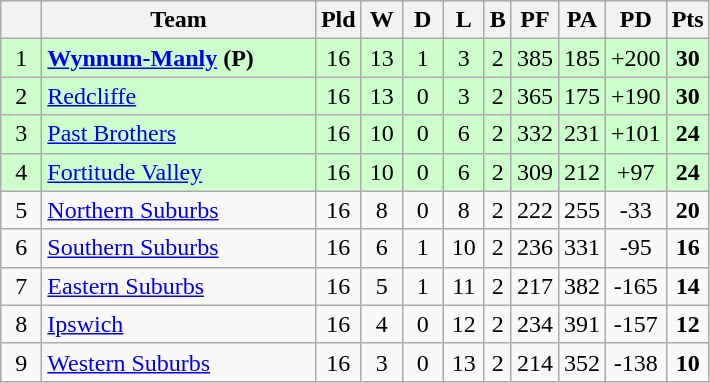<table class="wikitable" style="text-align:center;">
<tr>
<th style="width:20px;"></th>
<th width="175">Team</th>
<th style="width:20px;">Pld</th>
<th style="width:20px;">W</th>
<th style="width:20px;">D</th>
<th style="width:20px;">L</th>
<th>B</th>
<th style="width:20px;">PF</th>
<th style="width:20px;">PA</th>
<th style="width:20px;">PD</th>
<th style="width:20px;">Pts</th>
</tr>
<tr style="background:#cfc;">
<td>1</td>
<td style="text-align:left;"><strong> <a href='#'>Wynnum-Manly</a> (P)</strong></td>
<td>16</td>
<td>13</td>
<td>1</td>
<td>3</td>
<td>2</td>
<td>385</td>
<td>185</td>
<td>+200</td>
<td><strong>30</strong></td>
</tr>
<tr style="background:#cfc;">
<td>2</td>
<td style="text-align:left;"> <a href='#'>Redcliffe</a></td>
<td>16</td>
<td>13</td>
<td>0</td>
<td>3</td>
<td>2</td>
<td>365</td>
<td>175</td>
<td>+190</td>
<td><strong>30</strong></td>
</tr>
<tr style="background:#cfc;">
<td>3</td>
<td style="text-align:left;"> <a href='#'>Past Brothers</a></td>
<td>16</td>
<td>10</td>
<td>0</td>
<td>6</td>
<td>2</td>
<td>332</td>
<td>231</td>
<td>+101</td>
<td><strong>24</strong></td>
</tr>
<tr style="background:#cfc;">
<td>4</td>
<td style="text-align:left;"> <a href='#'>Fortitude Valley</a></td>
<td>16</td>
<td>10</td>
<td>0</td>
<td>6</td>
<td>2</td>
<td>309</td>
<td>212</td>
<td>+97</td>
<td><strong>24</strong></td>
</tr>
<tr>
<td>5</td>
<td style="text-align:left;"> <a href='#'>Northern Suburbs</a></td>
<td>16</td>
<td>8</td>
<td>0</td>
<td>8</td>
<td>2</td>
<td>222</td>
<td>255</td>
<td>-33</td>
<td><strong>20</strong></td>
</tr>
<tr>
<td>6</td>
<td style="text-align:left;"> <a href='#'>Southern Suburbs</a></td>
<td>16</td>
<td>6</td>
<td>1</td>
<td>10</td>
<td>2</td>
<td>236</td>
<td>331</td>
<td>-95</td>
<td><strong>16</strong></td>
</tr>
<tr>
<td>7</td>
<td style="text-align:left;"> <a href='#'>Eastern Suburbs</a></td>
<td>16</td>
<td>5</td>
<td>1</td>
<td>11</td>
<td>2</td>
<td>217</td>
<td>382</td>
<td>-165</td>
<td><strong>14</strong></td>
</tr>
<tr>
<td>8</td>
<td style="text-align:left;"> <a href='#'>Ipswich</a></td>
<td>16</td>
<td>4</td>
<td>0</td>
<td>12</td>
<td>2</td>
<td>234</td>
<td>391</td>
<td>-157</td>
<td><strong>12</strong></td>
</tr>
<tr>
<td>9</td>
<td style="text-align:left;"> <a href='#'>Western Suburbs</a></td>
<td>16</td>
<td>3</td>
<td>0</td>
<td>13</td>
<td>2</td>
<td>214</td>
<td>352</td>
<td>-138</td>
<td><strong>10</strong></td>
</tr>
</table>
